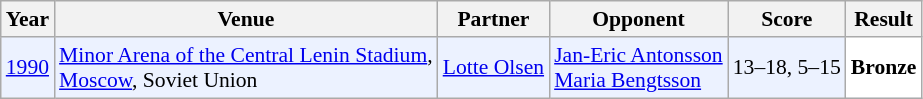<table class="sortable wikitable" style="font-size: 90%;">
<tr>
<th>Year</th>
<th>Venue</th>
<th>Partner</th>
<th>Opponent</th>
<th>Score</th>
<th>Result</th>
</tr>
<tr style="background:#ECF2FF">
<td align="center"><a href='#'>1990</a></td>
<td align="left"><a href='#'>Minor Arena of the Central Lenin Stadium</a>, <br> <a href='#'>Moscow</a>, Soviet Union</td>
<td align="left"> <a href='#'>Lotte Olsen</a></td>
<td align="left"> <a href='#'>Jan-Eric Antonsson</a><br>  <a href='#'>Maria Bengtsson</a></td>
<td align="left">13–18, 5–15</td>
<td style="text-align:left; background:white"> <strong>Bronze</strong></td>
</tr>
</table>
